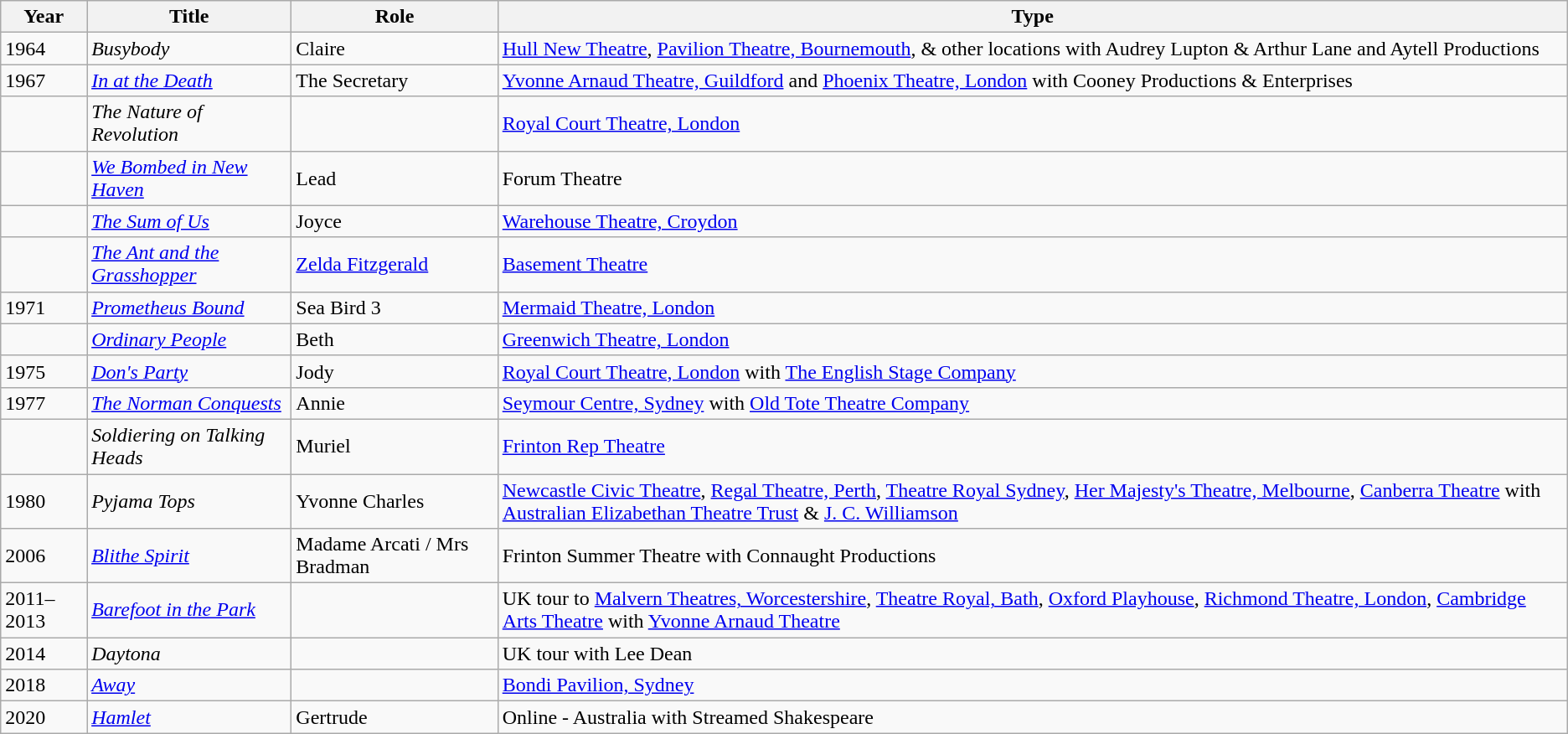<table class="wikitable">
<tr>
<th>Year</th>
<th>Title</th>
<th>Role</th>
<th>Type</th>
</tr>
<tr>
<td>1964</td>
<td><em>Busybody</em></td>
<td>Claire</td>
<td><a href='#'>Hull New Theatre</a>, <a href='#'>Pavilion Theatre, Bournemouth</a>, & other locations with Audrey Lupton & Arthur Lane and Aytell Productions</td>
</tr>
<tr>
<td>1967</td>
<td><em><a href='#'>In at the Death</a></em></td>
<td>The Secretary</td>
<td><a href='#'>Yvonne Arnaud Theatre, Guildford</a> and <a href='#'>Phoenix Theatre, London</a> with Cooney Productions & Enterprises</td>
</tr>
<tr>
<td></td>
<td><em>The Nature of Revolution</em></td>
<td></td>
<td><a href='#'>Royal Court Theatre, London</a></td>
</tr>
<tr>
<td></td>
<td><em><a href='#'>We Bombed in New Haven</a></em></td>
<td>Lead</td>
<td>Forum Theatre</td>
</tr>
<tr>
<td></td>
<td><em><a href='#'>The Sum of Us</a></em></td>
<td>Joyce</td>
<td><a href='#'>Warehouse Theatre, Croydon</a></td>
</tr>
<tr>
<td></td>
<td><em><a href='#'>The Ant and the Grasshopper</a></em></td>
<td><a href='#'>Zelda Fitzgerald</a></td>
<td><a href='#'>Basement Theatre</a></td>
</tr>
<tr>
<td>1971</td>
<td><em><a href='#'>Prometheus Bound</a></em></td>
<td>Sea Bird 3</td>
<td><a href='#'>Mermaid Theatre, London</a></td>
</tr>
<tr>
<td></td>
<td><em><a href='#'>Ordinary People</a></em></td>
<td>Beth</td>
<td><a href='#'>Greenwich Theatre, London</a></td>
</tr>
<tr>
<td>1975</td>
<td><em><a href='#'>Don's Party</a></em></td>
<td>Jody</td>
<td><a href='#'>Royal Court Theatre, London</a> with <a href='#'>The English Stage Company</a></td>
</tr>
<tr>
<td>1977</td>
<td><em><a href='#'>The Norman Conquests</a></em></td>
<td>Annie</td>
<td><a href='#'>Seymour Centre, Sydney</a> with <a href='#'>Old Tote Theatre Company</a></td>
</tr>
<tr>
<td></td>
<td><em>Soldiering on Talking Heads</em></td>
<td>Muriel</td>
<td><a href='#'>Frinton Rep Theatre</a></td>
</tr>
<tr>
<td>1980</td>
<td><em>Pyjama Tops</em></td>
<td>Yvonne Charles</td>
<td><a href='#'>Newcastle Civic Theatre</a>, <a href='#'>Regal Theatre, Perth</a>, <a href='#'>Theatre Royal Sydney</a>, <a href='#'>Her Majesty's Theatre, Melbourne</a>, <a href='#'>Canberra Theatre</a> with <a href='#'>Australian Elizabethan Theatre Trust</a> & <a href='#'>J. C. Williamson</a></td>
</tr>
<tr>
<td>2006</td>
<td><em><a href='#'>Blithe Spirit</a></em></td>
<td>Madame Arcati / Mrs Bradman</td>
<td>Frinton Summer Theatre with Connaught Productions</td>
</tr>
<tr>
<td>2011–2013</td>
<td><em><a href='#'>Barefoot in the Park</a></em></td>
<td></td>
<td>UK tour to <a href='#'>Malvern Theatres, Worcestershire</a>, <a href='#'>Theatre Royal, Bath</a>, <a href='#'>Oxford Playhouse</a>, <a href='#'>Richmond Theatre, London</a>, <a href='#'>Cambridge Arts Theatre</a> with <a href='#'>Yvonne Arnaud Theatre</a></td>
</tr>
<tr>
<td>2014</td>
<td><em>Daytona</em></td>
<td></td>
<td>UK tour with Lee Dean</td>
</tr>
<tr>
<td>2018</td>
<td><em><a href='#'>Away</a></em></td>
<td></td>
<td><a href='#'>Bondi Pavilion, Sydney</a></td>
</tr>
<tr>
<td>2020</td>
<td><em><a href='#'>Hamlet</a></em></td>
<td>Gertrude</td>
<td>Online - Australia with Streamed Shakespeare</td>
</tr>
</table>
